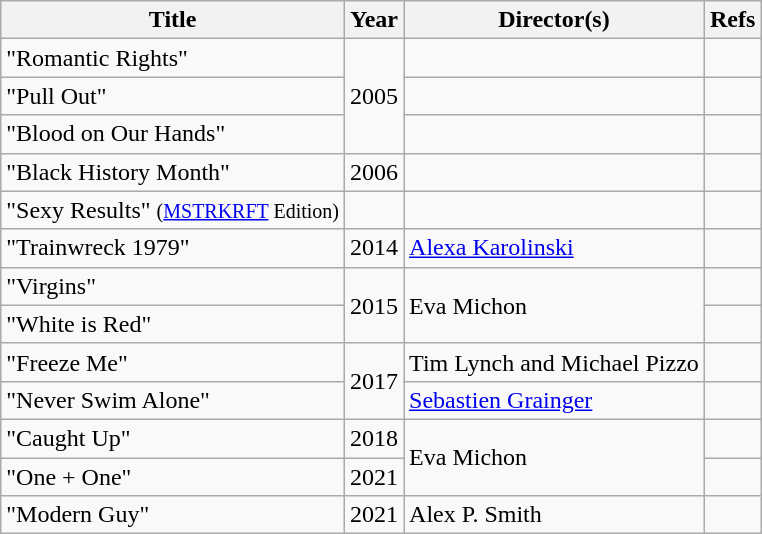<table class="wikitable">
<tr>
<th>Title</th>
<th>Year</th>
<th>Director(s)</th>
<th>Refs</th>
</tr>
<tr>
<td>"Romantic Rights"</td>
<td rowspan="3">2005</td>
<td></td>
<td></td>
</tr>
<tr>
<td>"Pull Out"</td>
<td></td>
<td></td>
</tr>
<tr>
<td>"Blood on Our Hands"</td>
<td></td>
<td></td>
</tr>
<tr>
<td>"Black History Month"</td>
<td>2006</td>
<td></td>
<td></td>
</tr>
<tr>
<td>"Sexy Results" <small>(<a href='#'>MSTRKRFT</a> Edition)</small></td>
<td></td>
<td></td>
<td></td>
</tr>
<tr>
<td>"Trainwreck 1979"</td>
<td>2014</td>
<td><a href='#'>Alexa Karolinski</a></td>
<td></td>
</tr>
<tr>
<td>"Virgins"</td>
<td rowspan="2">2015</td>
<td rowspan="2">Eva Michon</td>
<td></td>
</tr>
<tr>
<td>"White is Red"</td>
<td></td>
</tr>
<tr>
<td>"Freeze Me"</td>
<td rowspan="2">2017</td>
<td>Tim Lynch and Michael Pizzo</td>
<td></td>
</tr>
<tr>
<td>"Never Swim Alone"</td>
<td><a href='#'>Sebastien Grainger</a></td>
<td></td>
</tr>
<tr>
<td>"Caught Up"</td>
<td>2018</td>
<td rowspan="2">Eva Michon</td>
<td></td>
</tr>
<tr>
<td>"One + One"</td>
<td>2021</td>
<td></td>
</tr>
<tr>
<td>"Modern Guy"</td>
<td>2021</td>
<td>Alex P. Smith</td>
<td></td>
</tr>
</table>
